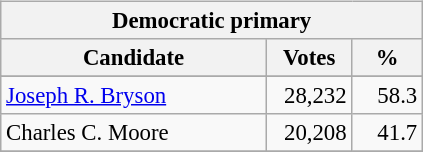<table class="wikitable" align="left" style="margin: 1em 1em 1em 0; font-size: 95%;">
<tr>
<th colspan="3">Democratic primary</th>
</tr>
<tr>
<th colspan="1" style="width: 170px">Candidate</th>
<th style="width: 50px">Votes</th>
<th style="width: 40px">%</th>
</tr>
<tr>
</tr>
<tr>
<td><a href='#'>Joseph R. Bryson</a></td>
<td align="right">28,232</td>
<td align="right">58.3</td>
</tr>
<tr>
<td>Charles C. Moore</td>
<td align="right">20,208</td>
<td align="right">41.7</td>
</tr>
<tr>
</tr>
</table>
